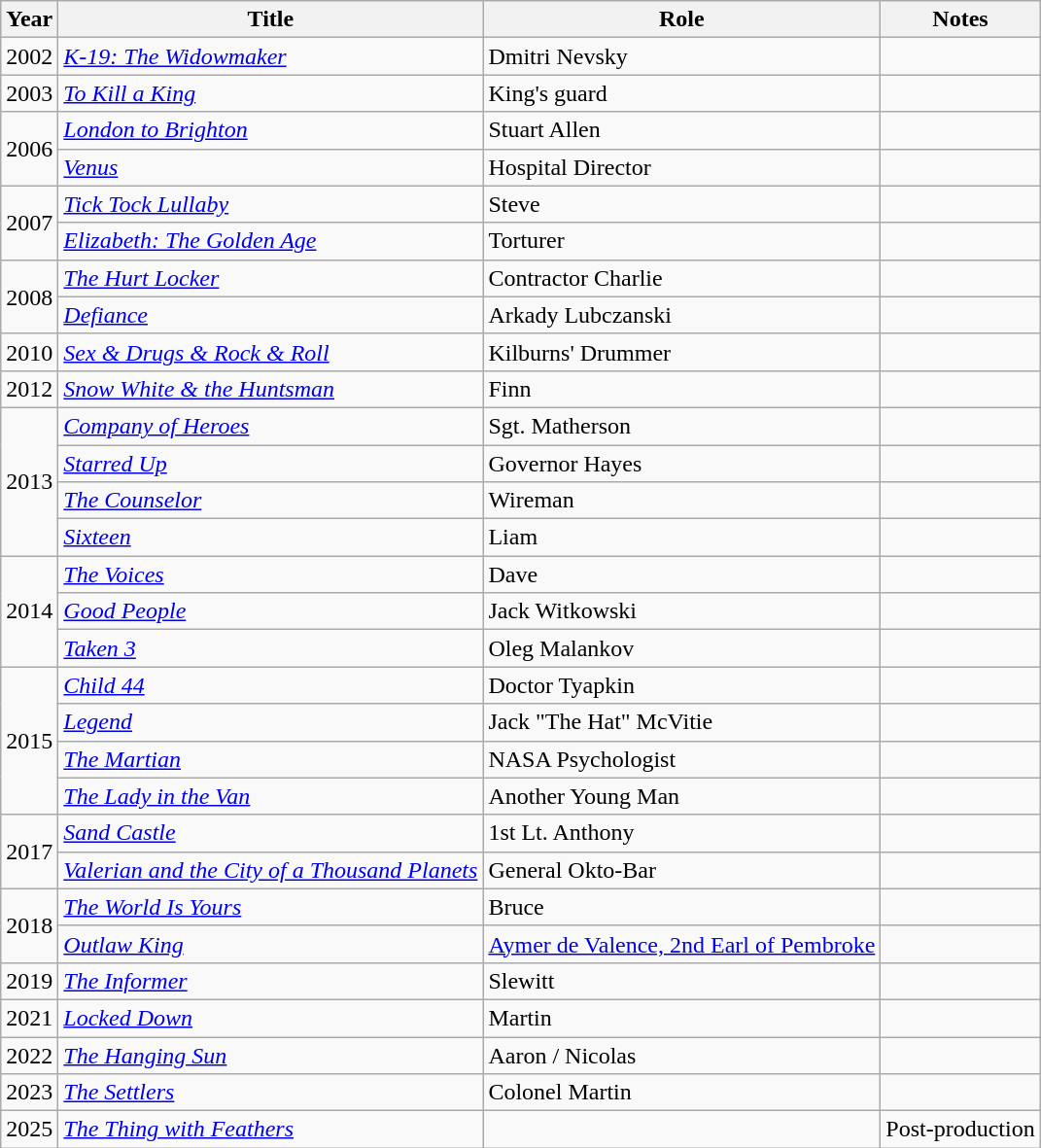<table class="wikitable sortable">
<tr>
<th>Year</th>
<th>Title</th>
<th>Role</th>
<th class="unsortable">Notes</th>
</tr>
<tr>
<td>2002</td>
<td><em><a href='#'>K-19: The Widowmaker</a></em></td>
<td>Dmitri Nevsky</td>
<td></td>
</tr>
<tr>
<td>2003</td>
<td><em><a href='#'>To Kill a King</a></em></td>
<td>King's guard</td>
<td></td>
</tr>
<tr>
<td rowspan="2">2006</td>
<td><em><a href='#'>London to Brighton</a></em></td>
<td>Stuart Allen</td>
<td></td>
</tr>
<tr>
<td><em><a href='#'>Venus</a></em></td>
<td>Hospital Director</td>
<td></td>
</tr>
<tr>
<td rowspan="2">2007</td>
<td><em><a href='#'>Tick Tock Lullaby</a></em></td>
<td>Steve</td>
<td></td>
</tr>
<tr>
<td><em><a href='#'>Elizabeth: The Golden Age</a></em></td>
<td>Torturer</td>
<td></td>
</tr>
<tr>
<td rowspan="2">2008</td>
<td><em><a href='#'>The Hurt Locker</a></em></td>
<td>Contractor Charlie</td>
<td></td>
</tr>
<tr>
<td><em><a href='#'>Defiance</a></em></td>
<td>Arkady Lubczanski</td>
<td></td>
</tr>
<tr>
<td>2010</td>
<td><em><a href='#'>Sex & Drugs & Rock & Roll</a></em></td>
<td>Kilburns' Drummer</td>
<td></td>
</tr>
<tr>
<td>2012</td>
<td><em><a href='#'>Snow White & the Huntsman</a></em></td>
<td>Finn</td>
<td></td>
</tr>
<tr>
<td rowspan="4">2013</td>
<td><em><a href='#'>Company of Heroes</a></em></td>
<td>Sgt. Matherson</td>
<td></td>
</tr>
<tr>
<td><em><a href='#'>Starred Up</a></em></td>
<td>Governor Hayes</td>
<td></td>
</tr>
<tr>
<td><em><a href='#'>The Counselor</a></em></td>
<td>Wireman</td>
<td></td>
</tr>
<tr>
<td><em><a href='#'>Sixteen</a></em></td>
<td>Liam</td>
<td></td>
</tr>
<tr>
<td rowspan="3">2014</td>
<td><em><a href='#'>The Voices</a></em></td>
<td>Dave</td>
<td></td>
</tr>
<tr>
<td><em><a href='#'>Good People</a></em></td>
<td>Jack Witkowski</td>
<td></td>
</tr>
<tr>
<td><em><a href='#'>Taken 3</a></em></td>
<td>Oleg Malankov</td>
<td></td>
</tr>
<tr>
<td rowspan="4">2015</td>
<td><em><a href='#'>Child 44</a></em></td>
<td>Doctor Tyapkin</td>
<td></td>
</tr>
<tr>
<td><em><a href='#'>Legend</a></em></td>
<td>Jack "The Hat" McVitie</td>
<td></td>
</tr>
<tr>
<td><em><a href='#'>The Martian</a></em></td>
<td>NASA Psychologist</td>
<td></td>
</tr>
<tr>
<td><em><a href='#'>The Lady in the Van</a></em></td>
<td>Another Young Man</td>
<td></td>
</tr>
<tr>
<td rowspan="2">2017</td>
<td><em><a href='#'>Sand Castle</a></em></td>
<td>1st Lt. Anthony</td>
<td></td>
</tr>
<tr>
<td><em><a href='#'>Valerian and the City of a Thousand Planets</a></em></td>
<td>General Okto-Bar</td>
<td></td>
</tr>
<tr>
<td rowspan="2">2018</td>
<td><em><a href='#'>The World Is Yours</a></em></td>
<td>Bruce</td>
<td></td>
</tr>
<tr>
<td><em><a href='#'>Outlaw King</a></em></td>
<td><a href='#'>Aymer de Valence, 2nd Earl of Pembroke</a></td>
<td></td>
</tr>
<tr>
<td>2019</td>
<td><em><a href='#'>The Informer</a></em></td>
<td>Slewitt</td>
<td></td>
</tr>
<tr>
<td>2021</td>
<td><em><a href='#'>Locked Down</a></em></td>
<td>Martin</td>
<td></td>
</tr>
<tr>
<td>2022</td>
<td><em><a href='#'>The Hanging Sun</a></em></td>
<td>Aaron / Nicolas</td>
<td></td>
</tr>
<tr>
<td>2023</td>
<td><em><a href='#'>The Settlers</a></em></td>
<td>Colonel Martin</td>
<td></td>
</tr>
<tr>
<td>2025</td>
<td><em><a href='#'>The Thing with Feathers</a></em></td>
<td></td>
<td>Post-production</td>
</tr>
</table>
